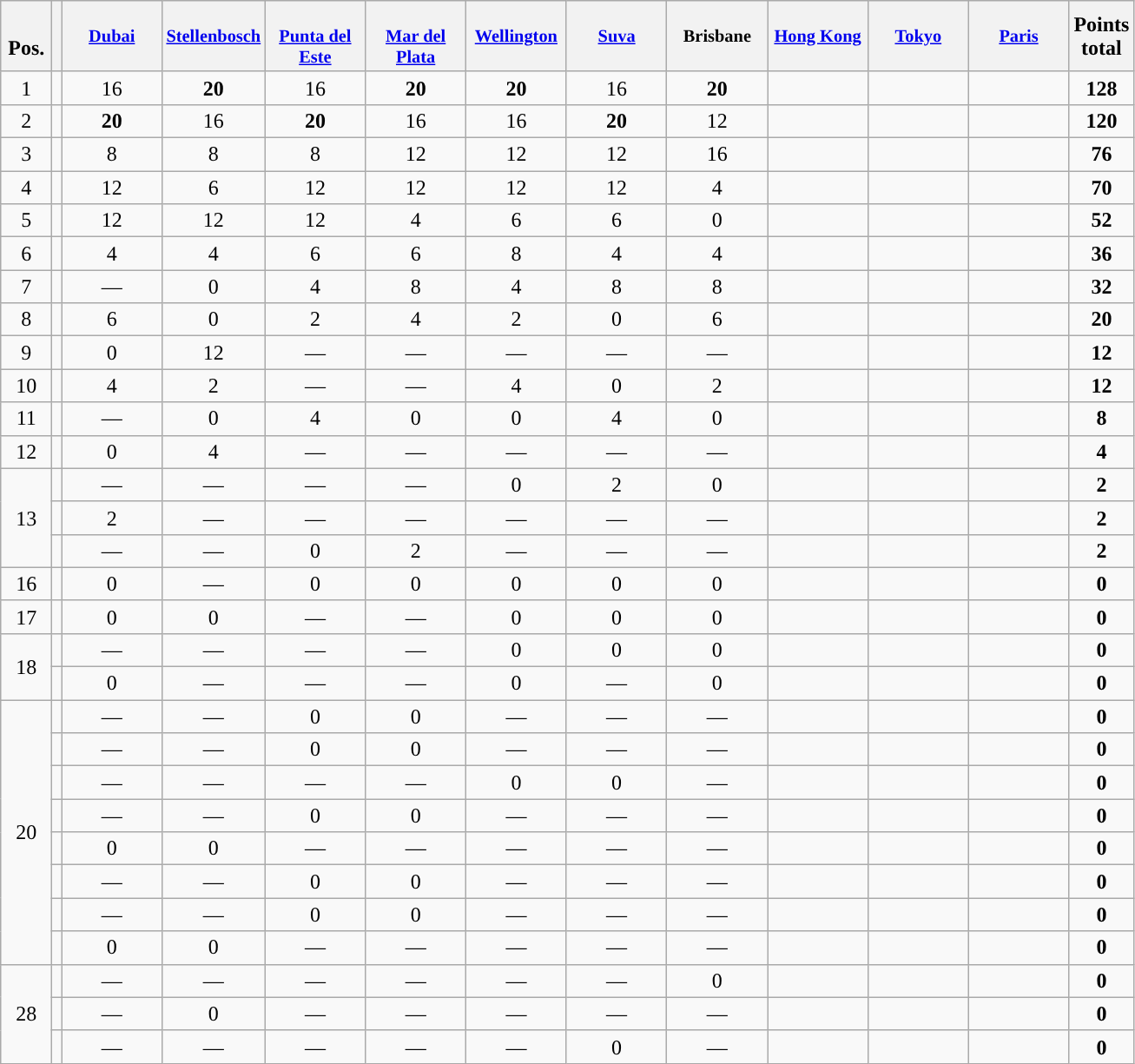<table class="wikitable" style="text-align:center;">
<tr>
<th style="width:2em;"><br>Pos.</th>
<th></th>
<th style="width:5.2em; vertical-align:top; font-size:85%;"><br><a href='#'>Dubai</a></th>
<th style="width:5.2em; vertical-align:top; font-size:85%;"><br><a href='#'>Stellenbosch</a></th>
<th style="width:5.2em; vertical-align:top; font-size:85%;"><br><a href='#'>Punta del Este</a></th>
<th style="width:5.2em; vertical-align:top; font-size:85%;"><br><a href='#'>Mar del Plata</a></th>
<th style="width:5.2em; vertical-align:top; font-size:85%;"><br><a href='#'>Wellington</a></th>
<th style="width:5.2em; vertical-align:top; font-size:85%;"><br><a href='#'>Suva</a></th>
<th style="width:5.2em; vertical-align:top; font-size:85%;"><br>Brisbane</th>
<th style="width:5.2em; vertical-align:top; font-size:85%;"><br><a href='#'>Hong Kong</a></th>
<th style="width:5.2em; vertical-align:top; font-size:85%;"><br><a href='#'>Tokyo</a></th>
<th style="width:5.2em; vertical-align:top; font-size:85%;"><br><a href='#'>Paris</a></th>
<th>Points<br>total</th>
</tr>
<tr>
<td>1</td>
<td align=left></td>
<td>16</td>
<td><strong>20</strong></td>
<td>16</td>
<td><strong>20</strong></td>
<td><strong>20</strong></td>
<td>16</td>
<td><strong>20</strong></td>
<td></td>
<td></td>
<td></td>
<td><strong>128</strong></td>
</tr>
<tr>
<td>2</td>
<td align=left></td>
<td><strong>20</strong></td>
<td>16</td>
<td><strong>20</strong></td>
<td>16</td>
<td>16</td>
<td><strong>20</strong></td>
<td>12</td>
<td></td>
<td></td>
<td></td>
<td><strong>120</strong></td>
</tr>
<tr>
<td>3</td>
<td align=left></td>
<td>8</td>
<td>8</td>
<td>8</td>
<td>12</td>
<td>12</td>
<td>12</td>
<td>16</td>
<td></td>
<td></td>
<td></td>
<td><strong>76</strong></td>
</tr>
<tr>
<td>4</td>
<td align=left></td>
<td>12</td>
<td>6</td>
<td>12</td>
<td>12</td>
<td>12</td>
<td>12</td>
<td>4</td>
<td></td>
<td></td>
<td></td>
<td><strong>70</strong></td>
</tr>
<tr>
<td>5</td>
<td align=left></td>
<td>12</td>
<td>12</td>
<td>12</td>
<td>4</td>
<td>6</td>
<td>6</td>
<td>0 </td>
<td></td>
<td></td>
<td></td>
<td><strong>52</strong></td>
</tr>
<tr>
<td>6</td>
<td align=left></td>
<td>4</td>
<td>4</td>
<td>6</td>
<td>6</td>
<td>8</td>
<td>4</td>
<td>4</td>
<td></td>
<td></td>
<td></td>
<td><strong>36</strong></td>
</tr>
<tr>
<td>7</td>
<td align=left></td>
<td>—</td>
<td>0</td>
<td>4</td>
<td>8</td>
<td>4</td>
<td>8</td>
<td>8</td>
<td></td>
<td></td>
<td></td>
<td><strong>32</strong></td>
</tr>
<tr>
<td>8</td>
<td align=left></td>
<td>6</td>
<td>0</td>
<td>2</td>
<td>4</td>
<td>2</td>
<td>0</td>
<td>6</td>
<td></td>
<td></td>
<td></td>
<td><strong>20</strong></td>
</tr>
<tr>
<td>9</td>
<td align=left></td>
<td>0</td>
<td>12</td>
<td>—</td>
<td>—</td>
<td>—</td>
<td>—</td>
<td>—</td>
<td></td>
<td></td>
<td></td>
<td><strong>12</strong></td>
</tr>
<tr>
<td>10</td>
<td align=left></td>
<td>4</td>
<td>2</td>
<td>—</td>
<td>—</td>
<td>4</td>
<td>0</td>
<td>2</td>
<td></td>
<td></td>
<td></td>
<td><strong>12</strong></td>
</tr>
<tr>
<td>11</td>
<td align=left></td>
<td>—</td>
<td>0</td>
<td>4</td>
<td>0</td>
<td>0</td>
<td>4</td>
<td>0</td>
<td></td>
<td></td>
<td></td>
<td><strong>8</strong></td>
</tr>
<tr>
<td>12</td>
<td align=left></td>
<td>0</td>
<td>4</td>
<td>—</td>
<td>—</td>
<td>—</td>
<td>—</td>
<td>—</td>
<td></td>
<td></td>
<td></td>
<td><strong>4</strong></td>
</tr>
<tr>
<td rowspan=3>13</td>
<td align=left></td>
<td>—</td>
<td>—</td>
<td>—</td>
<td>—</td>
<td>0</td>
<td>2</td>
<td>0</td>
<td></td>
<td></td>
<td></td>
<td><strong>2</strong></td>
</tr>
<tr>
<td align=left></td>
<td>2</td>
<td>—</td>
<td>—</td>
<td>—</td>
<td>—</td>
<td>—</td>
<td>—</td>
<td></td>
<td></td>
<td></td>
<td><strong>2</strong></td>
</tr>
<tr>
<td align=left></td>
<td>—</td>
<td>—</td>
<td>0</td>
<td>2</td>
<td>—</td>
<td>—</td>
<td>—</td>
<td></td>
<td></td>
<td></td>
<td><strong>2</strong></td>
</tr>
<tr>
<td>16</td>
<td align=left></td>
<td>0</td>
<td>—</td>
<td>0</td>
<td>0</td>
<td>0</td>
<td>0</td>
<td>0</td>
<td></td>
<td></td>
<td></td>
<td><strong>0</strong></td>
</tr>
<tr>
<td>17</td>
<td align=left></td>
<td>0</td>
<td>0</td>
<td>—</td>
<td>—</td>
<td>0</td>
<td>0</td>
<td>0</td>
<td></td>
<td></td>
<td></td>
<td><strong>0</strong></td>
</tr>
<tr>
<td rowspan=2>18</td>
<td align=left></td>
<td>—</td>
<td>—</td>
<td>—</td>
<td>—</td>
<td>0</td>
<td>0</td>
<td>0</td>
<td></td>
<td></td>
<td></td>
<td><strong>0</strong></td>
</tr>
<tr>
<td align=left></td>
<td>0</td>
<td>—</td>
<td>—</td>
<td>—</td>
<td>0</td>
<td>—</td>
<td>0</td>
<td></td>
<td></td>
<td></td>
<td><strong>0</strong></td>
</tr>
<tr>
<td rowspan=8>20</td>
<td align=left></td>
<td>—</td>
<td>—</td>
<td>0</td>
<td>0</td>
<td>—</td>
<td>—</td>
<td>—</td>
<td></td>
<td></td>
<td></td>
<td><strong>0</strong></td>
</tr>
<tr>
<td align=left></td>
<td>—</td>
<td>—</td>
<td>0</td>
<td>0</td>
<td>—</td>
<td>—</td>
<td>—</td>
<td></td>
<td></td>
<td></td>
<td><strong>0</strong></td>
</tr>
<tr>
<td align=left></td>
<td>—</td>
<td>—</td>
<td>—</td>
<td>—</td>
<td>0</td>
<td>0</td>
<td>—</td>
<td></td>
<td></td>
<td></td>
<td><strong>0</strong></td>
</tr>
<tr>
<td align=left></td>
<td>—</td>
<td>—</td>
<td>0</td>
<td>0</td>
<td>—</td>
<td>—</td>
<td>—</td>
<td></td>
<td></td>
<td></td>
<td><strong>0</strong></td>
</tr>
<tr>
<td align=left></td>
<td>0</td>
<td>0</td>
<td>—</td>
<td>—</td>
<td>—</td>
<td>—</td>
<td>—</td>
<td></td>
<td></td>
<td></td>
<td><strong>0</strong></td>
</tr>
<tr>
<td align=left></td>
<td>—</td>
<td>—</td>
<td>0</td>
<td>0</td>
<td>—</td>
<td>—</td>
<td>—</td>
<td></td>
<td></td>
<td></td>
<td><strong>0</strong></td>
</tr>
<tr>
<td align=left></td>
<td>—</td>
<td>—</td>
<td>0</td>
<td>0</td>
<td>—</td>
<td>—</td>
<td>—</td>
<td></td>
<td></td>
<td></td>
<td><strong>0</strong></td>
</tr>
<tr>
<td align=left></td>
<td>0</td>
<td>0</td>
<td>—</td>
<td>—</td>
<td>—</td>
<td>—</td>
<td>—</td>
<td></td>
<td></td>
<td></td>
<td><strong>0</strong></td>
</tr>
<tr>
<td rowspan=3>28</td>
<td align=left></td>
<td>—</td>
<td>—</td>
<td>—</td>
<td>—</td>
<td>—</td>
<td>—</td>
<td>0</td>
<td></td>
<td></td>
<td></td>
<td><strong>0</strong></td>
</tr>
<tr>
<td align=left></td>
<td>—</td>
<td>0</td>
<td>—</td>
<td>—</td>
<td>—</td>
<td>—</td>
<td>—</td>
<td></td>
<td></td>
<td></td>
<td><strong>0</strong></td>
</tr>
<tr>
<td align=left></td>
<td>—</td>
<td>—</td>
<td>—</td>
<td>—</td>
<td>—</td>
<td>0</td>
<td>—</td>
<td></td>
<td></td>
<td></td>
<td><strong>0</strong></td>
</tr>
</table>
